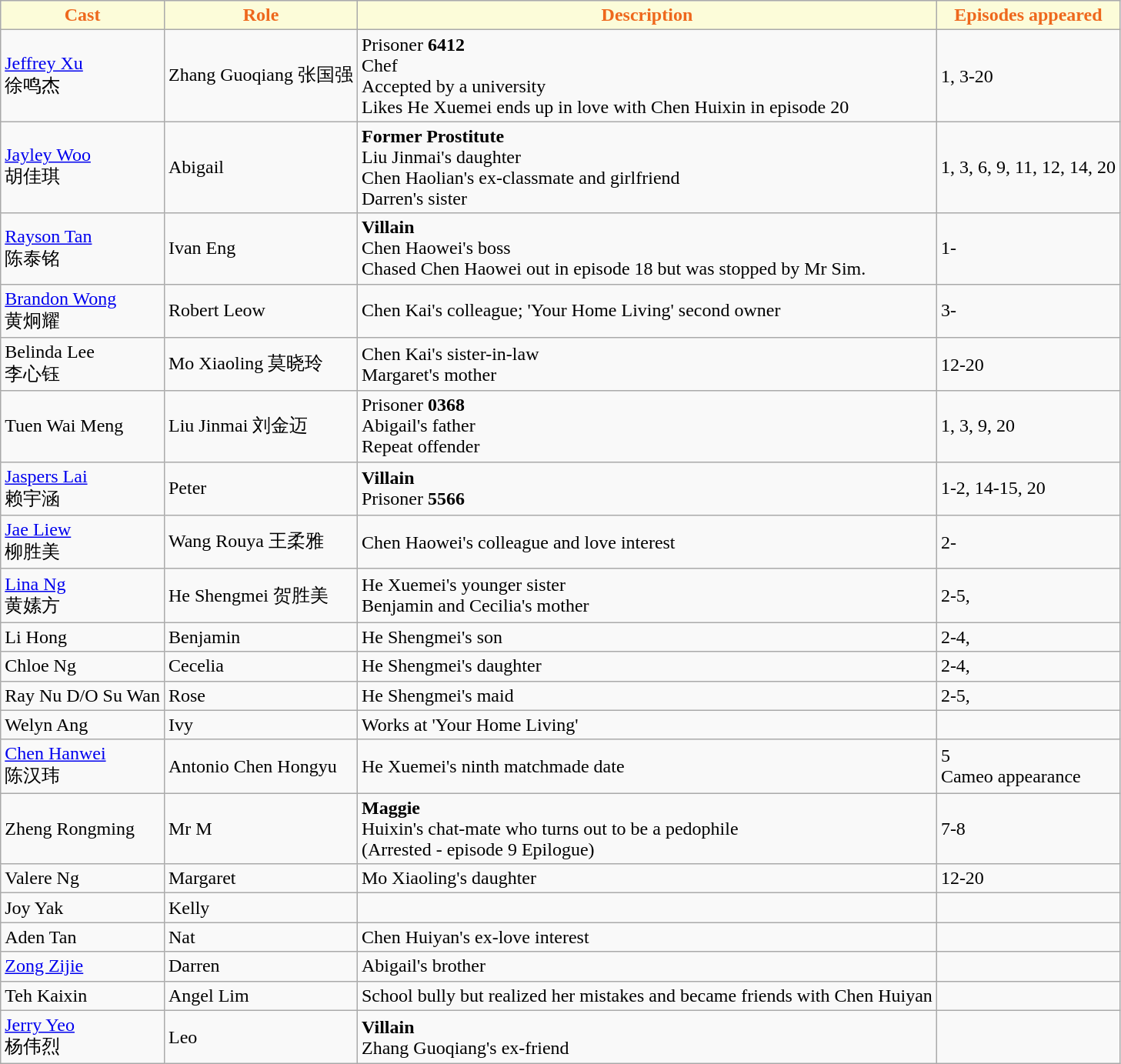<table class="wikitable">
<tr>
<th style="background:#fcfcd9; color:#ee681d">Cast</th>
<th style="background:#fcfcd9; color:#ee681d">Role</th>
<th style="background:#fcfcd9; color:#ee681d">Description</th>
<th style="background:#fcfcd9; color:#ee681d">Episodes appeared</th>
</tr>
<tr>
<td><a href='#'>Jeffrey Xu</a> <br> 徐鸣杰</td>
<td>Zhang Guoqiang 张国强</td>
<td>Prisoner <strong>6412</strong> <br> Chef <br> Accepted by a university <br> Likes He Xuemei ends up in love with Chen Huixin in episode 20</td>
<td>1, 3-20</td>
</tr>
<tr>
<td><a href='#'>Jayley Woo</a> <br> 胡佳琪</td>
<td>Abigail</td>
<td><strong>Former Prostitute</strong> <br> Liu Jinmai's daughter <br> Chen Haolian's ex-classmate and girlfriend  <br> Darren's sister</td>
<td>1, 3, 6, 9, 11, 12, 14, 20</td>
</tr>
<tr>
<td><a href='#'>Rayson Tan</a> <br> 陈泰铭</td>
<td>Ivan Eng</td>
<td><strong>Villain</strong> <br> Chen Haowei's boss <br> Chased Chen Haowei out in episode 18 but was stopped by Mr Sim.</td>
<td>1-</td>
</tr>
<tr>
<td><a href='#'>Brandon Wong</a> <br> 黄炯耀</td>
<td>Robert Leow</td>
<td>Chen Kai's colleague; 'Your Home Living' second owner</td>
<td>3-</td>
</tr>
<tr>
<td>Belinda Lee <br> 李心钰</td>
<td>Mo Xiaoling 莫晓玲</td>
<td>Chen Kai's sister-in-law <br> Margaret's mother</td>
<td>12-20</td>
</tr>
<tr>
<td>Tuen Wai Meng</td>
<td>Liu Jinmai 刘金迈</td>
<td>Prisoner <strong>0368</strong> <br> Abigail's father <br> Repeat offender</td>
<td>1, 3, 9, 20</td>
</tr>
<tr>
<td><a href='#'>Jaspers Lai</a> <br> 赖宇涵</td>
<td>Peter</td>
<td><strong>Villain</strong> <br> Prisoner <strong>5566</strong></td>
<td>1-2, 14-15, 20</td>
</tr>
<tr>
<td><a href='#'>Jae Liew</a> <br> 柳胜美</td>
<td>Wang Rouya 王柔雅</td>
<td>Chen Haowei's colleague and love interest</td>
<td>2-</td>
</tr>
<tr>
<td><a href='#'>Lina Ng</a> <br> 黄嫊方</td>
<td>He Shengmei 贺胜美</td>
<td>He Xuemei's younger sister <br> Benjamin and Cecilia's mother</td>
<td>2-5,</td>
</tr>
<tr>
<td>Li Hong</td>
<td>Benjamin</td>
<td>He Shengmei's son</td>
<td>2-4,</td>
</tr>
<tr>
<td>Chloe Ng</td>
<td>Cecelia</td>
<td>He Shengmei's daughter</td>
<td>2-4,</td>
</tr>
<tr>
<td>Ray Nu D/O Su Wan</td>
<td>Rose</td>
<td>He Shengmei's maid</td>
<td>2-5,</td>
</tr>
<tr>
<td>Welyn Ang</td>
<td>Ivy</td>
<td>Works at 'Your Home Living'</td>
<td></td>
</tr>
<tr>
<td><a href='#'>Chen Hanwei</a> <br> 陈汉玮</td>
<td>Antonio Chen Hongyu</td>
<td>He Xuemei's ninth matchmade date</td>
<td>5 <br> Cameo appearance</td>
</tr>
<tr>
<td>Zheng Rongming</td>
<td>Mr M</td>
<td><strong>Maggie</strong> <br> Huixin's chat-mate who turns out to be a pedophile <br> (Arrested - episode 9 Epilogue)</td>
<td>7-8</td>
</tr>
<tr>
<td>Valere Ng</td>
<td>Margaret</td>
<td>Mo Xiaoling's daughter</td>
<td>12-20</td>
</tr>
<tr>
<td>Joy Yak</td>
<td>Kelly</td>
<td></td>
<td></td>
</tr>
<tr>
<td>Aden Tan</td>
<td>Nat</td>
<td>Chen Huiyan's ex-love interest</td>
<td></td>
</tr>
<tr>
<td><a href='#'>Zong Zijie</a></td>
<td>Darren</td>
<td>Abigail's brother</td>
<td></td>
</tr>
<tr>
<td>Teh Kaixin</td>
<td>Angel Lim</td>
<td>School bully but realized her mistakes and became friends with Chen Huiyan</td>
<td></td>
</tr>
<tr>
<td><a href='#'>Jerry Yeo</a> <br> 杨伟烈</td>
<td>Leo</td>
<td><strong>Villain</strong> <br> Zhang Guoqiang's ex-friend</td>
<td></td>
</tr>
</table>
